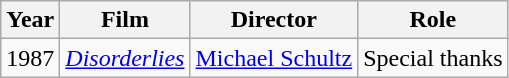<table class="wikitable">
<tr>
<th>Year</th>
<th>Film</th>
<th>Director</th>
<th>Role</th>
</tr>
<tr>
<td>1987</td>
<td><em><a href='#'>Disorderlies</a></em></td>
<td><a href='#'>Michael Schultz</a></td>
<td>Special thanks</td>
</tr>
</table>
